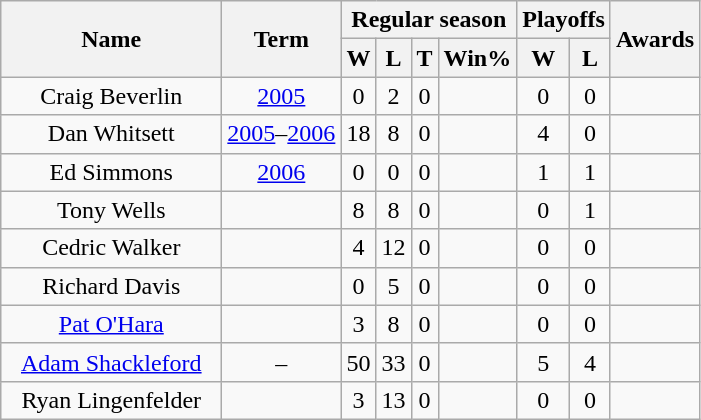<table class="wikitable">
<tr>
<th rowspan="2" style="width:140px;">Name</th>
<th rowspan="2">Term</th>
<th colspan="4">Regular season</th>
<th colspan="2">Playoffs</th>
<th rowspan="2">Awards</th>
</tr>
<tr>
<th>W</th>
<th>L</th>
<th>T</th>
<th>Win%</th>
<th>W</th>
<th>L</th>
</tr>
<tr>
<td style="text-align:center;">Craig Beverlin</td>
<td style="text-align:center;"><a href='#'>2005</a></td>
<td style="text-align:center;">0</td>
<td style="text-align:center;">2</td>
<td style="text-align:center;">0</td>
<td style="text-align:center;"></td>
<td style="text-align:center;">0</td>
<td style="text-align:center;">0</td>
<td style="text-align:center;"></td>
</tr>
<tr>
<td style="text-align:center;">Dan Whitsett</td>
<td style="text-align:center;"><a href='#'>2005</a>–<a href='#'>2006</a></td>
<td style="text-align:center;">18</td>
<td style="text-align:center;">8</td>
<td style="text-align:center;">0</td>
<td style="text-align:center;"></td>
<td style="text-align:center;">4</td>
<td style="text-align:center;">0</td>
<td style="text-align:center;"></td>
</tr>
<tr>
<td style="text-align:center;">Ed Simmons</td>
<td style="text-align:center;"><a href='#'>2006</a></td>
<td style="text-align:center;">0</td>
<td style="text-align:center;">0</td>
<td style="text-align:center;">0</td>
<td style="text-align:center;"></td>
<td style="text-align:center;">1</td>
<td style="text-align:center;">1</td>
<td style="text-align:center;"></td>
</tr>
<tr>
<td style="text-align:center;">Tony Wells</td>
<td style="text-align:center;"></td>
<td style="text-align:center;">8</td>
<td style="text-align:center;">8</td>
<td style="text-align:center;">0</td>
<td style="text-align:center;"></td>
<td style="text-align:center;">0</td>
<td style="text-align:center;">1</td>
<td style="text-align:center;"></td>
</tr>
<tr>
<td style="text-align:center;">Cedric Walker</td>
<td style="text-align:center;"></td>
<td style="text-align:center;">4</td>
<td style="text-align:center;">12</td>
<td style="text-align:center;">0</td>
<td style="text-align:center;"></td>
<td style="text-align:center;">0</td>
<td style="text-align:center;">0</td>
<td style="text-align:center;"></td>
</tr>
<tr>
<td style="text-align:center;">Richard Davis</td>
<td style="text-align:center;"></td>
<td style="text-align:center;">0</td>
<td style="text-align:center;">5</td>
<td style="text-align:center;">0</td>
<td style="text-align:center;"></td>
<td style="text-align:center;">0</td>
<td style="text-align:center;">0</td>
<td style="text-align:center;"></td>
</tr>
<tr>
<td style="text-align:center;"><a href='#'>Pat O'Hara</a></td>
<td style="text-align:center;"></td>
<td style="text-align:center;">3</td>
<td style="text-align:center;">8</td>
<td style="text-align:center;">0</td>
<td style="text-align:center;"></td>
<td style="text-align:center;">0</td>
<td style="text-align:center;">0</td>
<td style="text-align:center;"></td>
</tr>
<tr>
<td style="text-align:center;"><a href='#'>Adam Shackleford</a></td>
<td style="text-align:center;">–</td>
<td style="text-align:center;">50</td>
<td style="text-align:center;">33</td>
<td style="text-align:center;">0</td>
<td style="text-align:center;"></td>
<td style="text-align:center;">5</td>
<td style="text-align:center;">4</td>
<td style="text-align:center;"></td>
</tr>
<tr>
<td style="text-align:center;">Ryan Lingenfelder</td>
<td style="text-align:center;"></td>
<td style="text-align:center;">3</td>
<td style="text-align:center;">13</td>
<td style="text-align:center;">0</td>
<td style="text-align:center;"></td>
<td style="text-align:center;">0</td>
<td style="text-align:center;">0</td>
<td style="text-align:center;"></td>
</tr>
</table>
